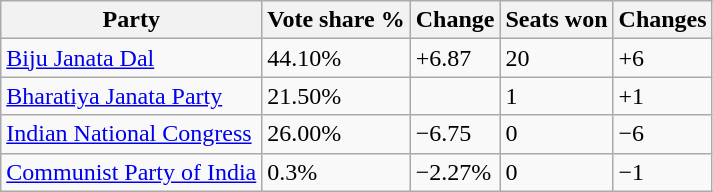<table class="wikitable sortable">
<tr>
<th>Party</th>
<th>Vote share %</th>
<th>Change</th>
<th>Seats won</th>
<th>Changes</th>
</tr>
<tr>
<td><a href='#'>Biju Janata Dal</a></td>
<td>44.10%</td>
<td>+6.87</td>
<td>20</td>
<td>+6</td>
</tr>
<tr>
<td><a href='#'>Bharatiya Janata Party</a></td>
<td>21.50%</td>
<td></td>
<td>1</td>
<td>+1</td>
</tr>
<tr>
<td><a href='#'>Indian National Congress</a></td>
<td>26.00%</td>
<td>−6.75</td>
<td>0</td>
<td>−6</td>
</tr>
<tr>
<td><a href='#'>Communist Party of India</a></td>
<td>0.3%</td>
<td>−2.27%</td>
<td>0</td>
<td>−1</td>
</tr>
</table>
